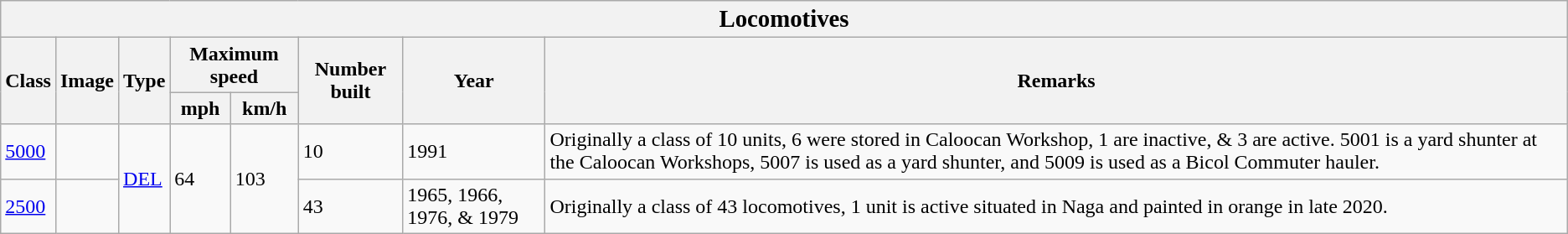<table class="wikitable">
<tr>
<th colspan="8"><big>Locomotives</big></th>
</tr>
<tr>
<th rowspan="2">Class</th>
<th rowspan="2">Image</th>
<th rowspan="2">Type</th>
<th colspan="2">Maximum speed</th>
<th rowspan="2">Number built</th>
<th rowspan="2">Year</th>
<th rowspan="2">Remarks</th>
</tr>
<tr>
<th>mph</th>
<th>km/h</th>
</tr>
<tr>
<td><a href='#'>5000</a></td>
<td></td>
<td rowspan="2"><a href='#'>DEL</a></td>
<td rowspan="2">64</td>
<td rowspan="2">103</td>
<td>10</td>
<td>1991</td>
<td>Originally a class of 10 units, 6 were stored in Caloocan Workshop, 1 are inactive, & 3 are active. 5001 is a yard shunter at the Caloocan Workshops, 5007 is used as a yard shunter, and 5009 is used as a Bicol Commuter hauler.</td>
</tr>
<tr>
<td><a href='#'>2500</a></td>
<td></td>
<td>43</td>
<td>1965, 1966, 1976, & 1979</td>
<td>Originally a class of 43 locomotives, 1 unit is active situated in Naga and painted in orange in late 2020.</td>
</tr>
</table>
